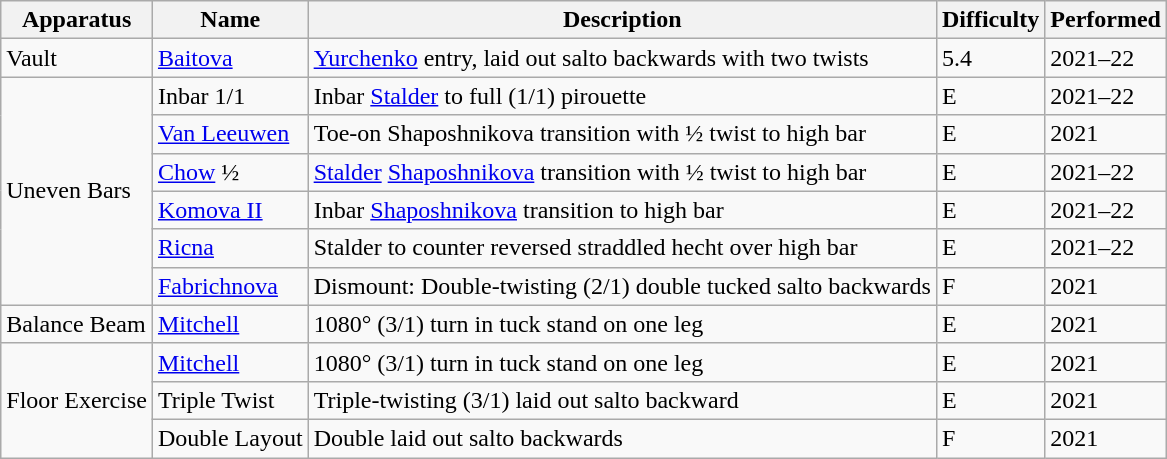<table class="wikitable">
<tr>
<th>Apparatus</th>
<th>Name</th>
<th>Description</th>
<th>Difficulty</th>
<th>Performed</th>
</tr>
<tr>
<td rowspan="1">Vault</td>
<td><a href='#'>Baitova</a></td>
<td><a href='#'>Yurchenko</a> entry, laid out salto backwards with two twists</td>
<td>5.4</td>
<td>2021–22</td>
</tr>
<tr>
<td rowspan="6">Uneven Bars</td>
<td>Inbar 1/1</td>
<td>Inbar <a href='#'>Stalder</a> to full (1/1) pirouette</td>
<td>E</td>
<td>2021–22</td>
</tr>
<tr>
<td><a href='#'>Van Leeuwen</a></td>
<td>Toe-on Shaposhnikova transition with ½ twist to high bar</td>
<td>E</td>
<td>2021</td>
</tr>
<tr>
<td><a href='#'>Chow</a> ½</td>
<td><a href='#'>Stalder</a> <a href='#'>Shaposhnikova</a> transition with ½ twist to high bar</td>
<td>E</td>
<td>2021–22</td>
</tr>
<tr>
<td><a href='#'>Komova II</a></td>
<td>Inbar <a href='#'>Shaposhnikova</a> transition to high bar</td>
<td>E</td>
<td>2021–22</td>
</tr>
<tr>
<td><a href='#'>Ricna</a></td>
<td>Stalder to counter reversed straddled hecht over high bar</td>
<td>E</td>
<td>2021–22</td>
</tr>
<tr>
<td><a href='#'>Fabrichnova</a></td>
<td>Dismount: Double-twisting (2/1) double tucked salto backwards</td>
<td>F</td>
<td>2021</td>
</tr>
<tr>
<td rowspan="1">Balance Beam</td>
<td><a href='#'>Mitchell</a></td>
<td>1080° (3/1) turn in tuck stand on one leg</td>
<td>E</td>
<td>2021</td>
</tr>
<tr>
<td rowspan="3">Floor Exercise</td>
<td><a href='#'>Mitchell</a></td>
<td>1080° (3/1) turn in tuck stand on one leg</td>
<td>E</td>
<td>2021</td>
</tr>
<tr>
<td>Triple Twist</td>
<td>Triple-twisting (3/1) laid out salto backward</td>
<td>E</td>
<td>2021</td>
</tr>
<tr>
<td>Double Layout</td>
<td>Double laid out salto backwards</td>
<td>F</td>
<td>2021</td>
</tr>
</table>
